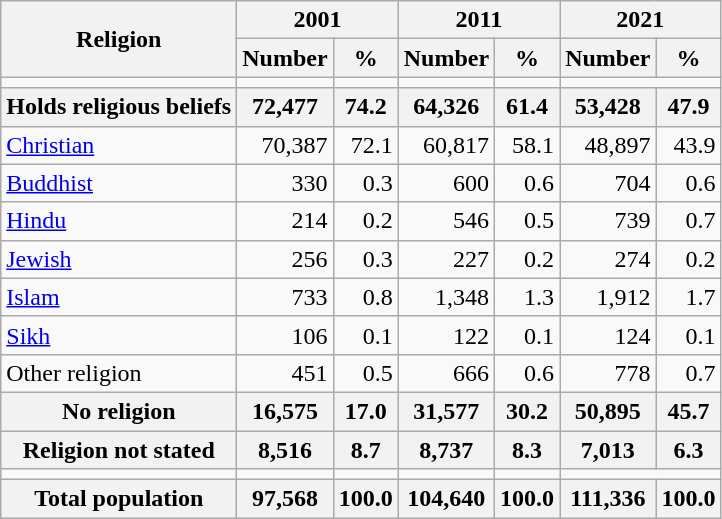<table class="wikitable sortable mw-collapsible mw-collapsed">
<tr>
<th rowspan="2">Religion</th>
<th colspan="2">2001</th>
<th colspan="2">2011</th>
<th colspan="2">2021</th>
</tr>
<tr>
<th>Number</th>
<th>%</th>
<th>Number</th>
<th>%</th>
<th>Number</th>
<th>%</th>
</tr>
<tr>
<td></td>
<td></td>
<td></td>
<td></td>
<td></td>
</tr>
<tr>
<th>Holds religious beliefs</th>
<th>72,477</th>
<th>74.2</th>
<th>64,326</th>
<th>61.4</th>
<th>53,428</th>
<th>47.9</th>
</tr>
<tr>
<td> <a href='#'>Christian</a></td>
<td align="right">70,387</td>
<td align="right">72.1</td>
<td align="right">60,817</td>
<td align="right">58.1</td>
<td align="right">48,897</td>
<td align="right">43.9</td>
</tr>
<tr>
<td> <a href='#'>Buddhist</a></td>
<td align="right">330</td>
<td align="right">0.3</td>
<td align="right">600</td>
<td align="right">0.6</td>
<td align="right">704</td>
<td align="right">0.6</td>
</tr>
<tr>
<td> <a href='#'>Hindu</a></td>
<td align="right">214</td>
<td align="right">0.2</td>
<td align="right">546</td>
<td align="right">0.5</td>
<td align="right">739</td>
<td align="right">0.7</td>
</tr>
<tr>
<td> <a href='#'>Jewish</a></td>
<td align="right">256</td>
<td align="right">0.3</td>
<td align="right">227</td>
<td align="right">0.2</td>
<td align="right">274</td>
<td align="right">0.2</td>
</tr>
<tr>
<td> <a href='#'>Islam</a></td>
<td align="right">733</td>
<td align="right">0.8</td>
<td align="right">1,348</td>
<td align="right">1.3</td>
<td align="right">1,912</td>
<td align="right">1.7</td>
</tr>
<tr>
<td> <a href='#'>Sikh</a></td>
<td align="right">106</td>
<td align="right">0.1</td>
<td align="right">122</td>
<td align="right">0.1</td>
<td align="right">124</td>
<td align="right">0.1</td>
</tr>
<tr>
<td>Other religion</td>
<td align="right">451</td>
<td align="right">0.5</td>
<td align="right">666</td>
<td align="right">0.6</td>
<td align="right">778</td>
<td align="right">0.7</td>
</tr>
<tr>
<th>No religion</th>
<th align="right">16,575</th>
<th align="right">17.0</th>
<th align="right">31,577</th>
<th align="right">30.2</th>
<th align="right">50,895</th>
<th align="right">45.7</th>
</tr>
<tr>
<th>Religion not stated</th>
<th align="right">8,516</th>
<th align="right">8.7</th>
<th align="right">8,737</th>
<th align="right">8.3</th>
<th align="right">7,013</th>
<th align="right">6.3</th>
</tr>
<tr>
<td></td>
<td></td>
<td></td>
<td></td>
<td></td>
</tr>
<tr>
<th>Total population</th>
<th align="right">97,568</th>
<th align="right">100.0</th>
<th align="right">104,640</th>
<th align="right">100.0</th>
<th align="right">111,336</th>
<th align="right">100.0</th>
</tr>
</table>
